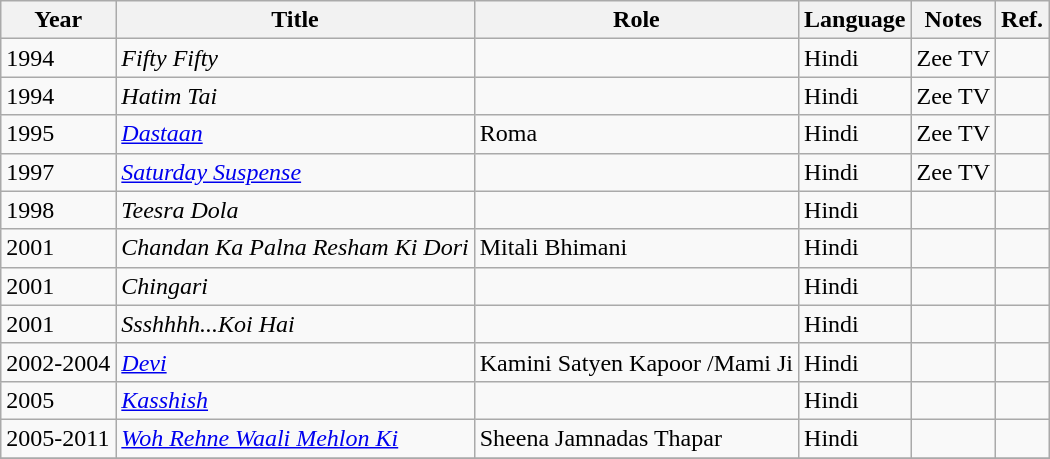<table class="wikitable plainrowheaders sortable">
<tr>
<th scope=col>Year</th>
<th scope="col">Title</th>
<th scope="col">Role</th>
<th scope="col">Language</th>
<th scope="col">Notes</th>
<th scope="col" class="unsortable">Ref.</th>
</tr>
<tr>
<td>1994</td>
<td scope="row"><em>Fifty Fifty</em></td>
<td></td>
<td>Hindi</td>
<td>Zee TV</td>
<td></td>
</tr>
<tr>
<td>1994</td>
<td scope="row"><em>Hatim Tai</em></td>
<td></td>
<td>Hindi</td>
<td>Zee TV</td>
<td></td>
</tr>
<tr>
<td>1995</td>
<td scope="row"><em><a href='#'>Dastaan</a></em></td>
<td>Roma</td>
<td>Hindi</td>
<td>Zee TV</td>
<td></td>
</tr>
<tr>
<td>1997</td>
<td scope="row"><em><a href='#'>Saturday Suspense</a></em></td>
<td></td>
<td>Hindi</td>
<td>Zee TV</td>
<td></td>
</tr>
<tr>
<td>1998</td>
<td scope="row"><em>Teesra Dola</em></td>
<td></td>
<td>Hindi</td>
<td></td>
<td></td>
</tr>
<tr>
<td>2001</td>
<td scope="row"><em>Chandan Ka Palna Resham Ki Dori</em></td>
<td>Mitali Bhimani</td>
<td>Hindi</td>
<td></td>
<td></td>
</tr>
<tr>
<td>2001</td>
<td scope="row"><em>Chingari</em></td>
<td></td>
<td>Hindi</td>
<td></td>
<td></td>
</tr>
<tr>
<td>2001</td>
<td scope="row"><em>Ssshhhh...Koi Hai</em></td>
<td></td>
<td>Hindi</td>
<td></td>
<td></td>
</tr>
<tr>
<td>2002-2004</td>
<td scope="row"><em><a href='#'>Devi</a></em></td>
<td>Kamini Satyen Kapoor /Mami Ji</td>
<td>Hindi</td>
<td></td>
<td></td>
</tr>
<tr>
<td>2005</td>
<td scope="row"><em><a href='#'>Kasshish</a></em></td>
<td></td>
<td>Hindi</td>
<td></td>
<td></td>
</tr>
<tr>
<td>2005-2011</td>
<td scope="row"><em><a href='#'>Woh Rehne Waali Mehlon Ki</a></em></td>
<td>Sheena Jamnadas Thapar</td>
<td>Hindi</td>
<td></td>
<td></td>
</tr>
<tr>
</tr>
</table>
